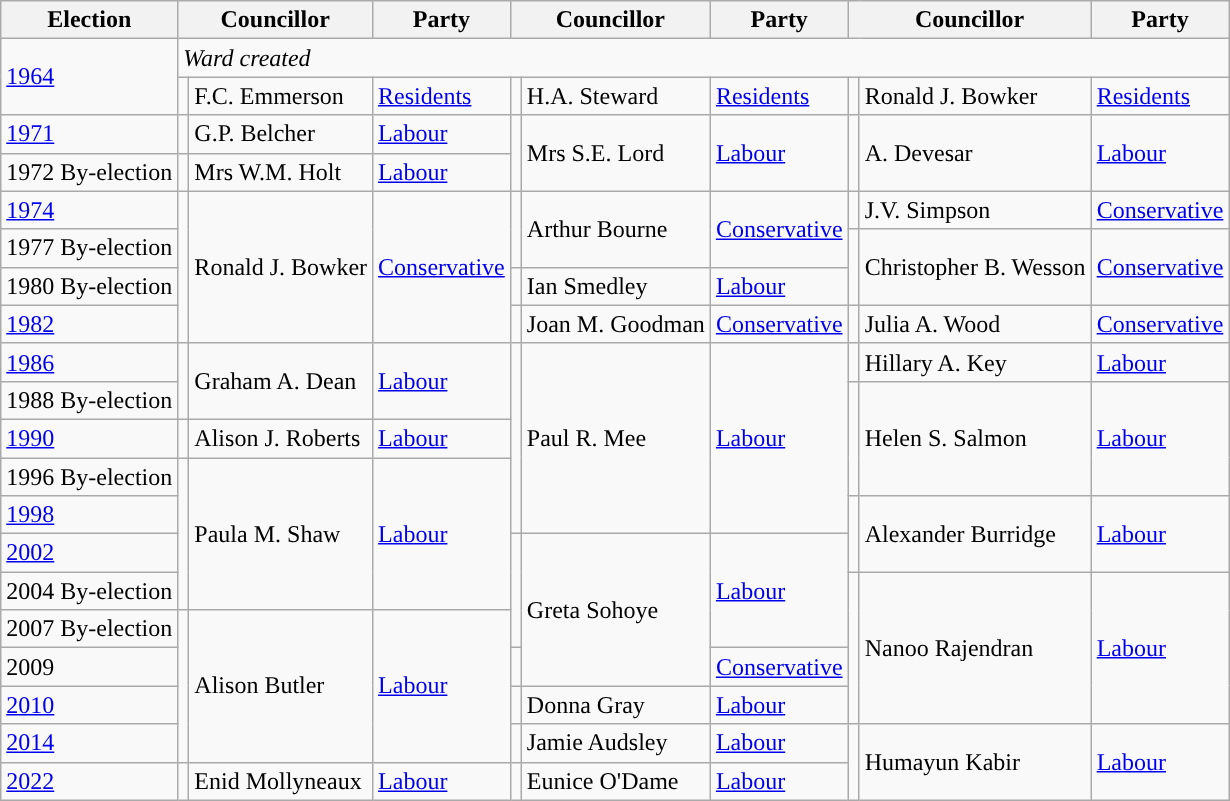<table class="wikitable">
<tr>
<th>Election</th>
<th colspan="2">Councillor</th>
<th>Party</th>
<th colspan="2">Councillor</th>
<th>Party</th>
<th colspan="2">Councillor</th>
<th>Party</th>
</tr>
<tr>
<td rowspan="2"><a href='#'>1964</a></td>
<td colspan="12"><em>Ward created</em></td>
</tr>
<tr>
<td style="background-color: "></td>
<td>F.C. Emmerson</td>
<td><a href='#'>Residents</a></td>
<td style="background-color: "></td>
<td>H.A. Steward</td>
<td><a href='#'>Residents</a></td>
<td style="background-color: "></td>
<td>Ronald J. Bowker</td>
<td><a href='#'>Residents</a></td>
</tr>
<tr>
<td><a href='#'>1971</a></td>
<td style="background-color: "></td>
<td>G.P. Belcher</td>
<td><a href='#'>Labour</a></td>
<td rowspan="2" style="background-color: "></td>
<td rowspan="2">Mrs S.E. Lord</td>
<td rowspan="2"><a href='#'>Labour</a></td>
<td rowspan="2" style="background-color: "></td>
<td rowspan="2">A. Devesar</td>
<td rowspan="2"><a href='#'>Labour</a></td>
</tr>
<tr>
<td>1972 By-election</td>
<td style="background-color: "></td>
<td>Mrs W.M. Holt</td>
<td><a href='#'>Labour</a></td>
</tr>
<tr>
<td><a href='#'>1974</a></td>
<td rowspan="4" style="background-color: "></td>
<td rowspan="4">Ronald J. Bowker</td>
<td rowspan="4"><a href='#'>Conservative</a></td>
<td rowspan="2" style="background-color: "></td>
<td rowspan="2">Arthur Bourne</td>
<td rowspan="2"><a href='#'>Conservative</a></td>
<td style="background-color: "></td>
<td>J.V. Simpson</td>
<td><a href='#'>Conservative</a></td>
</tr>
<tr>
<td>1977 By-election</td>
<td rowspan="2" style="background-color: "></td>
<td rowspan="2">Christopher B. Wesson</td>
<td rowspan="2"><a href='#'>Conservative</a></td>
</tr>
<tr>
<td>1980 By-election</td>
<td style="background-color: "></td>
<td>Ian Smedley</td>
<td><a href='#'>Labour</a></td>
</tr>
<tr>
<td><a href='#'>1982</a></td>
<td style="background-color: "></td>
<td>Joan M. Goodman</td>
<td><a href='#'>Conservative</a></td>
<td style="background-color: "></td>
<td>Julia A. Wood</td>
<td><a href='#'>Conservative</a></td>
</tr>
<tr>
<td><a href='#'>1986</a></td>
<td rowspan="2" style="background-color: "></td>
<td rowspan="2">Graham A. Dean</td>
<td rowspan="2"><a href='#'>Labour</a></td>
<td rowspan="5" style="background-color: "></td>
<td rowspan="5">Paul R. Mee</td>
<td rowspan="5"><a href='#'>Labour</a></td>
<td style="background-color: "></td>
<td>Hillary A. Key</td>
<td><a href='#'>Labour</a></td>
</tr>
<tr>
<td>1988 By-election</td>
<td rowspan="3" style="background-color: "></td>
<td rowspan="3">Helen S. Salmon</td>
<td rowspan="3"><a href='#'>Labour</a></td>
</tr>
<tr>
<td><a href='#'>1990</a></td>
<td style="background-color: "></td>
<td>Alison J. Roberts</td>
<td><a href='#'>Labour</a></td>
</tr>
<tr>
<td>1996 By-election</td>
<td rowspan="4" style="background-color: "></td>
<td rowspan="4">Paula M. Shaw</td>
<td rowspan="4"><a href='#'>Labour</a></td>
</tr>
<tr>
<td><a href='#'>1998</a></td>
<td rowspan="2" style="background-color: "></td>
<td rowspan="2">Alexander Burridge</td>
<td rowspan="2"><a href='#'>Labour</a></td>
</tr>
<tr>
<td><a href='#'>2002</a></td>
<td rowspan="3" style="background-color: "></td>
<td rowspan="4">Greta Sohoye</td>
<td rowspan="3"><a href='#'>Labour</a></td>
</tr>
<tr>
<td>2004 By-election</td>
<td rowspan="4" style="background-color: "></td>
<td rowspan="4">Nanoo Rajendran</td>
<td rowspan="4"><a href='#'>Labour</a></td>
</tr>
<tr>
<td>2007 By-election</td>
<td rowspan="4" style="background-color: "></td>
<td rowspan="4">Alison Butler</td>
<td rowspan="4"><a href='#'>Labour</a></td>
</tr>
<tr>
<td>2009</td>
<td style="background-color: "></td>
<td><a href='#'>Conservative</a></td>
</tr>
<tr>
<td><a href='#'>2010</a></td>
<td style="background-color: "></td>
<td>Donna Gray</td>
<td><a href='#'>Labour</a></td>
</tr>
<tr>
<td><a href='#'>2014</a></td>
<td style="background-color: "></td>
<td>Jamie Audsley</td>
<td><a href='#'>Labour</a></td>
<td rowspan="2" style="background-color: "></td>
<td rowspan="2">Humayun Kabir</td>
<td rowspan="2"><a href='#'>Labour</a></td>
</tr>
<tr>
<td><a href='#'>2022</a></td>
<td style="background-color: "></td>
<td>Enid Mollyneaux</td>
<td><a href='#'>Labour</a></td>
<td style="background-color: "></td>
<td>Eunice O'Dame</td>
<td><a href='#'>Labour</a></td>
</tr>
</table>
